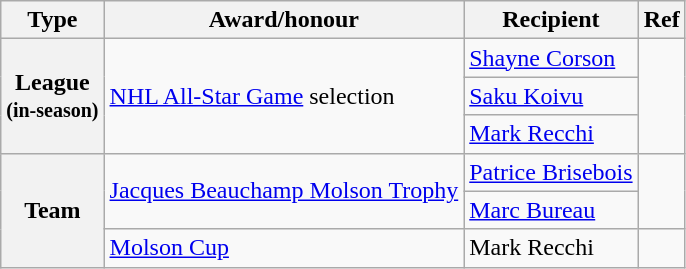<table class="wikitable">
<tr>
<th scope="col">Type</th>
<th scope="col">Award/honour</th>
<th scope="col">Recipient</th>
<th scope="col">Ref</th>
</tr>
<tr>
<th scope="row" rowspan=3>League<br><small>(in-season)</small></th>
<td rowspan=3><a href='#'>NHL All-Star Game</a> selection</td>
<td><a href='#'>Shayne Corson</a></td>
<td rowspan=3></td>
</tr>
<tr>
<td><a href='#'>Saku Koivu</a></td>
</tr>
<tr>
<td><a href='#'>Mark Recchi</a></td>
</tr>
<tr>
<th scope="row" rowspan="3">Team</th>
<td rowspan="2"><a href='#'>Jacques Beauchamp Molson Trophy</a></td>
<td><a href='#'>Patrice Brisebois</a></td>
<td rowspan="2"></td>
</tr>
<tr>
<td><a href='#'>Marc Bureau</a></td>
</tr>
<tr>
<td><a href='#'>Molson Cup</a></td>
<td>Mark Recchi</td>
<td></td>
</tr>
</table>
